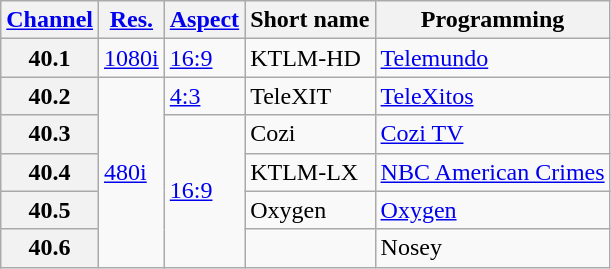<table class="wikitable">
<tr>
<th scope = "col"><a href='#'>Channel</a></th>
<th scope = "col"><a href='#'>Res.</a></th>
<th scope = "col"><a href='#'>Aspect</a></th>
<th scope = "col">Short name</th>
<th scope = "col">Programming</th>
</tr>
<tr>
<th scope = "row">40.1</th>
<td><a href='#'>1080i</a></td>
<td><a href='#'>16:9</a></td>
<td>KTLM-HD</td>
<td><a href='#'>Telemundo</a></td>
</tr>
<tr>
<th scope = "row">40.2</th>
<td rowspan="5"><a href='#'>480i</a></td>
<td><a href='#'>4:3</a></td>
<td>TeleXIT</td>
<td><a href='#'>TeleXitos</a></td>
</tr>
<tr>
<th scope = "row">40.3</th>
<td rowspan="4"><a href='#'>16:9</a></td>
<td>Cozi</td>
<td><a href='#'>Cozi TV</a></td>
</tr>
<tr>
<th scope = "row">40.4</th>
<td>KTLM-LX</td>
<td><a href='#'>NBC American Crimes</a></td>
</tr>
<tr>
<th>40.5</th>
<td>Oxygen</td>
<td><a href='#'>Oxygen</a></td>
</tr>
<tr>
<th>40.6</th>
<td></td>
<td>Nosey</td>
</tr>
</table>
